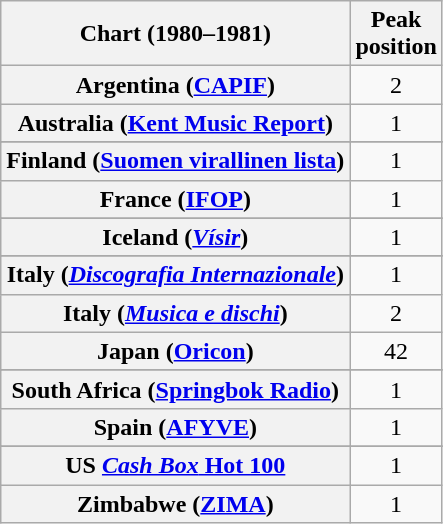<table class="wikitable sortable plainrowheaders" style="text-align:center">
<tr>
<th>Chart (1980–1981)</th>
<th>Peak<br>position</th>
</tr>
<tr>
<th scope="row">Argentina (<a href='#'>CAPIF</a>)</th>
<td align="center">2</td>
</tr>
<tr>
<th scope="row">Australia (<a href='#'>Kent Music Report</a>)</th>
<td>1</td>
</tr>
<tr>
</tr>
<tr>
</tr>
<tr>
</tr>
<tr>
</tr>
<tr>
<th scope="row">Finland (<a href='#'>Suomen virallinen lista</a>)</th>
<td>1</td>
</tr>
<tr>
<th scope="row">France (<a href='#'>IFOP</a>)</th>
<td>1</td>
</tr>
<tr>
</tr>
<tr>
<th scope="row">Iceland (<em><a href='#'>Vísir</a></em>)</th>
<td>1</td>
</tr>
<tr>
</tr>
<tr>
<th scope="row">Italy (<em><a href='#'>Discografia Internazionale</a></em>)</th>
<td>1</td>
</tr>
<tr>
<th scope="row">Italy (<em><a href='#'>Musica e dischi</a></em>)</th>
<td>2</td>
</tr>
<tr>
<th scope="row">Japan (<a href='#'>Oricon</a>)</th>
<td>42</td>
</tr>
<tr>
</tr>
<tr>
</tr>
<tr>
</tr>
<tr>
</tr>
<tr>
<th scope="row">South Africa (<a href='#'>Springbok Radio</a>)</th>
<td>1</td>
</tr>
<tr>
<th scope="row">Spain (<a href='#'>AFYVE</a>)</th>
<td>1</td>
</tr>
<tr>
</tr>
<tr>
</tr>
<tr>
</tr>
<tr>
</tr>
<tr>
</tr>
<tr>
<th scope="row">US <a href='#'><em>Cash Box</em> Hot 100</a></th>
<td>1</td>
</tr>
<tr>
<th scope="row">Zimbabwe (<a href='#'>ZIMA</a>)</th>
<td>1</td>
</tr>
</table>
